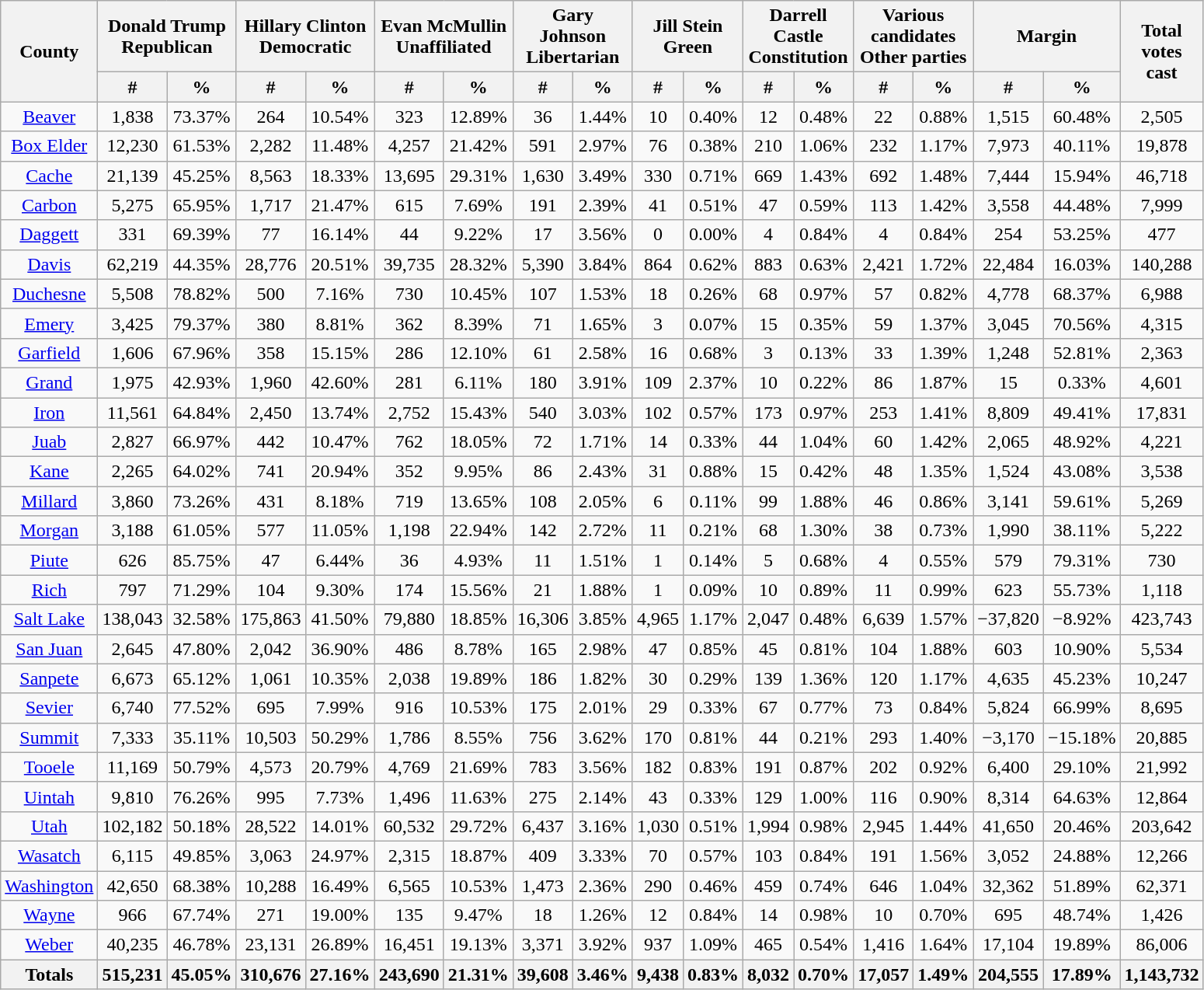<table width="60%" class="wikitable sortable">
<tr>
<th rowspan="2">County</th>
<th colspan="2">Donald Trump<br>Republican</th>
<th colspan="2">Hillary Clinton<br>Democratic</th>
<th colspan="2">Evan McMullin<br>Unaffiliated</th>
<th colspan="2">Gary Johnson<br>Libertarian</th>
<th colspan="2">Jill Stein<br>Green</th>
<th colspan="2">Darrell Castle<br>Constitution</th>
<th colspan="2">Various candidates<br>Other parties</th>
<th colspan="2">Margin</th>
<th rowspan="2">Total votes cast</th>
</tr>
<tr>
<th style="text-align:center;" data-sort-type="number">#</th>
<th style="text-align:center;" data-sort-type="number">%</th>
<th style="text-align:center;" data-sort-type="number">#</th>
<th style="text-align:center;" data-sort-type="number">%</th>
<th style="text-align:center;" data-sort-type="number">#</th>
<th style="text-align:center;" data-sort-type="number">%</th>
<th style="text-align:center;" data-sort-type="number">#</th>
<th style="text-align:center;" data-sort-type="number">%</th>
<th style="text-align:center;" data-sort-type="number">#</th>
<th style="text-align:center;" data-sort-type="number">%</th>
<th style="text-align:center;" data-sort-type="number">#</th>
<th style="text-align:center;" data-sort-type="number">%</th>
<th style="text-align:center;" data-sort-type="number">#</th>
<th style="text-align:center;" data-sort-type="number">%</th>
<th style="text-align:center;" data-sort-type="number">#</th>
<th style="text-align:center;" data-sort-type="number">%</th>
</tr>
<tr style="text-align:center;">
<td><a href='#'>Beaver</a></td>
<td>1,838</td>
<td>73.37%</td>
<td>264</td>
<td>10.54%</td>
<td>323</td>
<td>12.89%</td>
<td>36</td>
<td>1.44%</td>
<td>10</td>
<td>0.40%</td>
<td>12</td>
<td>0.48%</td>
<td>22</td>
<td>0.88%</td>
<td>1,515</td>
<td>60.48%</td>
<td>2,505</td>
</tr>
<tr style="text-align:center;">
<td><a href='#'>Box Elder</a></td>
<td>12,230</td>
<td>61.53%</td>
<td>2,282</td>
<td>11.48%</td>
<td>4,257</td>
<td>21.42%</td>
<td>591</td>
<td>2.97%</td>
<td>76</td>
<td>0.38%</td>
<td>210</td>
<td>1.06%</td>
<td>232</td>
<td>1.17%</td>
<td>7,973</td>
<td>40.11%</td>
<td>19,878</td>
</tr>
<tr style="text-align:center;">
<td><a href='#'>Cache</a></td>
<td>21,139</td>
<td>45.25%</td>
<td>8,563</td>
<td>18.33%</td>
<td>13,695</td>
<td>29.31%</td>
<td>1,630</td>
<td>3.49%</td>
<td>330</td>
<td>0.71%</td>
<td>669</td>
<td>1.43%</td>
<td>692</td>
<td>1.48%</td>
<td>7,444</td>
<td>15.94%</td>
<td>46,718</td>
</tr>
<tr style="text-align:center;">
<td><a href='#'>Carbon</a></td>
<td>5,275</td>
<td>65.95%</td>
<td>1,717</td>
<td>21.47%</td>
<td>615</td>
<td>7.69%</td>
<td>191</td>
<td>2.39%</td>
<td>41</td>
<td>0.51%</td>
<td>47</td>
<td>0.59%</td>
<td>113</td>
<td>1.42%</td>
<td>3,558</td>
<td>44.48%</td>
<td>7,999</td>
</tr>
<tr style="text-align:center;">
<td><a href='#'>Daggett</a></td>
<td>331</td>
<td>69.39%</td>
<td>77</td>
<td>16.14%</td>
<td>44</td>
<td>9.22%</td>
<td>17</td>
<td>3.56%</td>
<td>0</td>
<td>0.00%</td>
<td>4</td>
<td>0.84%</td>
<td>4</td>
<td>0.84%</td>
<td>254</td>
<td>53.25%</td>
<td>477</td>
</tr>
<tr style="text-align:center;">
<td><a href='#'>Davis</a></td>
<td>62,219</td>
<td>44.35%</td>
<td>28,776</td>
<td>20.51%</td>
<td>39,735</td>
<td>28.32%</td>
<td>5,390</td>
<td>3.84%</td>
<td>864</td>
<td>0.62%</td>
<td>883</td>
<td>0.63%</td>
<td>2,421</td>
<td>1.72%</td>
<td>22,484</td>
<td>16.03%</td>
<td>140,288</td>
</tr>
<tr style="text-align:center;">
<td><a href='#'>Duchesne</a></td>
<td>5,508</td>
<td>78.82%</td>
<td>500</td>
<td>7.16%</td>
<td>730</td>
<td>10.45%</td>
<td>107</td>
<td>1.53%</td>
<td>18</td>
<td>0.26%</td>
<td>68</td>
<td>0.97%</td>
<td>57</td>
<td>0.82%</td>
<td>4,778</td>
<td>68.37%</td>
<td>6,988</td>
</tr>
<tr style="text-align:center;">
<td><a href='#'>Emery</a></td>
<td>3,425</td>
<td>79.37%</td>
<td>380</td>
<td>8.81%</td>
<td>362</td>
<td>8.39%</td>
<td>71</td>
<td>1.65%</td>
<td>3</td>
<td>0.07%</td>
<td>15</td>
<td>0.35%</td>
<td>59</td>
<td>1.37%</td>
<td>3,045</td>
<td>70.56%</td>
<td>4,315</td>
</tr>
<tr style="text-align:center;">
<td><a href='#'>Garfield</a></td>
<td>1,606</td>
<td>67.96%</td>
<td>358</td>
<td>15.15%</td>
<td>286</td>
<td>12.10%</td>
<td>61</td>
<td>2.58%</td>
<td>16</td>
<td>0.68%</td>
<td>3</td>
<td>0.13%</td>
<td>33</td>
<td>1.39%</td>
<td>1,248</td>
<td>52.81%</td>
<td>2,363</td>
</tr>
<tr style="text-align:center;">
<td><a href='#'>Grand</a></td>
<td>1,975</td>
<td>42.93%</td>
<td>1,960</td>
<td>42.60%</td>
<td>281</td>
<td>6.11%</td>
<td>180</td>
<td>3.91%</td>
<td>109</td>
<td>2.37%</td>
<td>10</td>
<td>0.22%</td>
<td>86</td>
<td>1.87%</td>
<td>15</td>
<td>0.33%</td>
<td>4,601</td>
</tr>
<tr style="text-align:center;">
<td><a href='#'>Iron</a></td>
<td>11,561</td>
<td>64.84%</td>
<td>2,450</td>
<td>13.74%</td>
<td>2,752</td>
<td>15.43%</td>
<td>540</td>
<td>3.03%</td>
<td>102</td>
<td>0.57%</td>
<td>173</td>
<td>0.97%</td>
<td>253</td>
<td>1.41%</td>
<td>8,809</td>
<td>49.41%</td>
<td>17,831</td>
</tr>
<tr style="text-align:center;">
<td><a href='#'>Juab</a></td>
<td>2,827</td>
<td>66.97%</td>
<td>442</td>
<td>10.47%</td>
<td>762</td>
<td>18.05%</td>
<td>72</td>
<td>1.71%</td>
<td>14</td>
<td>0.33%</td>
<td>44</td>
<td>1.04%</td>
<td>60</td>
<td>1.42%</td>
<td>2,065</td>
<td>48.92%</td>
<td>4,221</td>
</tr>
<tr style="text-align:center;">
<td><a href='#'>Kane</a></td>
<td>2,265</td>
<td>64.02%</td>
<td>741</td>
<td>20.94%</td>
<td>352</td>
<td>9.95%</td>
<td>86</td>
<td>2.43%</td>
<td>31</td>
<td>0.88%</td>
<td>15</td>
<td>0.42%</td>
<td>48</td>
<td>1.35%</td>
<td>1,524</td>
<td>43.08%</td>
<td>3,538</td>
</tr>
<tr style="text-align:center;">
<td><a href='#'>Millard</a></td>
<td>3,860</td>
<td>73.26%</td>
<td>431</td>
<td>8.18%</td>
<td>719</td>
<td>13.65%</td>
<td>108</td>
<td>2.05%</td>
<td>6</td>
<td>0.11%</td>
<td>99</td>
<td>1.88%</td>
<td>46</td>
<td>0.86%</td>
<td>3,141</td>
<td>59.61%</td>
<td>5,269</td>
</tr>
<tr style="text-align:center;">
<td><a href='#'>Morgan</a></td>
<td>3,188</td>
<td>61.05%</td>
<td>577</td>
<td>11.05%</td>
<td>1,198</td>
<td>22.94%</td>
<td>142</td>
<td>2.72%</td>
<td>11</td>
<td>0.21%</td>
<td>68</td>
<td>1.30%</td>
<td>38</td>
<td>0.73%</td>
<td>1,990</td>
<td>38.11%</td>
<td>5,222</td>
</tr>
<tr style="text-align:center;">
<td><a href='#'>Piute</a></td>
<td>626</td>
<td>85.75%</td>
<td>47</td>
<td>6.44%</td>
<td>36</td>
<td>4.93%</td>
<td>11</td>
<td>1.51%</td>
<td>1</td>
<td>0.14%</td>
<td>5</td>
<td>0.68%</td>
<td>4</td>
<td>0.55%</td>
<td>579</td>
<td>79.31%</td>
<td>730</td>
</tr>
<tr style="text-align:center;">
<td><a href='#'>Rich</a></td>
<td>797</td>
<td>71.29%</td>
<td>104</td>
<td>9.30%</td>
<td>174</td>
<td>15.56%</td>
<td>21</td>
<td>1.88%</td>
<td>1</td>
<td>0.09%</td>
<td>10</td>
<td>0.89%</td>
<td>11</td>
<td>0.99%</td>
<td>623</td>
<td>55.73%</td>
<td>1,118</td>
</tr>
<tr style="text-align:center;">
<td><a href='#'>Salt Lake</a></td>
<td>138,043</td>
<td>32.58%</td>
<td>175,863</td>
<td>41.50%</td>
<td>79,880</td>
<td>18.85%</td>
<td>16,306</td>
<td>3.85%</td>
<td>4,965</td>
<td>1.17%</td>
<td>2,047</td>
<td>0.48%</td>
<td>6,639</td>
<td>1.57%</td>
<td>−37,820</td>
<td>−8.92%</td>
<td>423,743</td>
</tr>
<tr style="text-align:center;">
<td><a href='#'>San Juan</a></td>
<td>2,645</td>
<td>47.80%</td>
<td>2,042</td>
<td>36.90%</td>
<td>486</td>
<td>8.78%</td>
<td>165</td>
<td>2.98%</td>
<td>47</td>
<td>0.85%</td>
<td>45</td>
<td>0.81%</td>
<td>104</td>
<td>1.88%</td>
<td>603</td>
<td>10.90%</td>
<td>5,534</td>
</tr>
<tr style="text-align:center;">
<td><a href='#'>Sanpete</a></td>
<td>6,673</td>
<td>65.12%</td>
<td>1,061</td>
<td>10.35%</td>
<td>2,038</td>
<td>19.89%</td>
<td>186</td>
<td>1.82%</td>
<td>30</td>
<td>0.29%</td>
<td>139</td>
<td>1.36%</td>
<td>120</td>
<td>1.17%</td>
<td>4,635</td>
<td>45.23%</td>
<td>10,247</td>
</tr>
<tr style="text-align:center;">
<td><a href='#'>Sevier</a></td>
<td>6,740</td>
<td>77.52%</td>
<td>695</td>
<td>7.99%</td>
<td>916</td>
<td>10.53%</td>
<td>175</td>
<td>2.01%</td>
<td>29</td>
<td>0.33%</td>
<td>67</td>
<td>0.77%</td>
<td>73</td>
<td>0.84%</td>
<td>5,824</td>
<td>66.99%</td>
<td>8,695</td>
</tr>
<tr style="text-align:center;">
<td><a href='#'>Summit</a></td>
<td>7,333</td>
<td>35.11%</td>
<td>10,503</td>
<td>50.29%</td>
<td>1,786</td>
<td>8.55%</td>
<td>756</td>
<td>3.62%</td>
<td>170</td>
<td>0.81%</td>
<td>44</td>
<td>0.21%</td>
<td>293</td>
<td>1.40%</td>
<td>−3,170</td>
<td>−15.18%</td>
<td>20,885</td>
</tr>
<tr style="text-align:center;">
<td><a href='#'>Tooele</a></td>
<td>11,169</td>
<td>50.79%</td>
<td>4,573</td>
<td>20.79%</td>
<td>4,769</td>
<td>21.69%</td>
<td>783</td>
<td>3.56%</td>
<td>182</td>
<td>0.83%</td>
<td>191</td>
<td>0.87%</td>
<td>202</td>
<td>0.92%</td>
<td>6,400</td>
<td>29.10%</td>
<td>21,992</td>
</tr>
<tr style="text-align:center;">
<td><a href='#'>Uintah</a></td>
<td>9,810</td>
<td>76.26%</td>
<td>995</td>
<td>7.73%</td>
<td>1,496</td>
<td>11.63%</td>
<td>275</td>
<td>2.14%</td>
<td>43</td>
<td>0.33%</td>
<td>129</td>
<td>1.00%</td>
<td>116</td>
<td>0.90%</td>
<td>8,314</td>
<td>64.63%</td>
<td>12,864</td>
</tr>
<tr style="text-align:center;">
<td><a href='#'>Utah</a></td>
<td>102,182</td>
<td>50.18%</td>
<td>28,522</td>
<td>14.01%</td>
<td>60,532</td>
<td>29.72%</td>
<td>6,437</td>
<td>3.16%</td>
<td>1,030</td>
<td>0.51%</td>
<td>1,994</td>
<td>0.98%</td>
<td>2,945</td>
<td>1.44%</td>
<td>41,650</td>
<td>20.46%</td>
<td>203,642</td>
</tr>
<tr style="text-align:center;">
<td><a href='#'>Wasatch</a></td>
<td>6,115</td>
<td>49.85%</td>
<td>3,063</td>
<td>24.97%</td>
<td>2,315</td>
<td>18.87%</td>
<td>409</td>
<td>3.33%</td>
<td>70</td>
<td>0.57%</td>
<td>103</td>
<td>0.84%</td>
<td>191</td>
<td>1.56%</td>
<td>3,052</td>
<td>24.88%</td>
<td>12,266</td>
</tr>
<tr style="text-align:center;">
<td><a href='#'>Washington</a></td>
<td>42,650</td>
<td>68.38%</td>
<td>10,288</td>
<td>16.49%</td>
<td>6,565</td>
<td>10.53%</td>
<td>1,473</td>
<td>2.36%</td>
<td>290</td>
<td>0.46%</td>
<td>459</td>
<td>0.74%</td>
<td>646</td>
<td>1.04%</td>
<td>32,362</td>
<td>51.89%</td>
<td>62,371</td>
</tr>
<tr style="text-align:center;">
<td><a href='#'>Wayne</a></td>
<td>966</td>
<td>67.74%</td>
<td>271</td>
<td>19.00%</td>
<td>135</td>
<td>9.47%</td>
<td>18</td>
<td>1.26%</td>
<td>12</td>
<td>0.84%</td>
<td>14</td>
<td>0.98%</td>
<td>10</td>
<td>0.70%</td>
<td>695</td>
<td>48.74%</td>
<td>1,426</td>
</tr>
<tr style="text-align:center;">
<td><a href='#'>Weber</a></td>
<td>40,235</td>
<td>46.78%</td>
<td>23,131</td>
<td>26.89%</td>
<td>16,451</td>
<td>19.13%</td>
<td>3,371</td>
<td>3.92%</td>
<td>937</td>
<td>1.09%</td>
<td>465</td>
<td>0.54%</td>
<td>1,416</td>
<td>1.64%</td>
<td>17,104</td>
<td>19.89%</td>
<td>86,006</td>
</tr>
<tr>
<th>Totals</th>
<th>515,231</th>
<th>45.05%</th>
<th>310,676</th>
<th>27.16%</th>
<th>243,690</th>
<th>21.31%</th>
<th>39,608</th>
<th>3.46%</th>
<th>9,438</th>
<th>0.83%</th>
<th>8,032</th>
<th>0.70%</th>
<th>17,057</th>
<th>1.49%</th>
<th>204,555</th>
<th>17.89%</th>
<th>1,143,732</th>
</tr>
</table>
